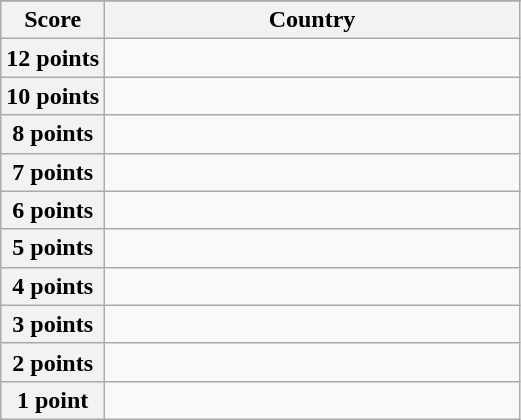<table class="wikitable">
<tr>
</tr>
<tr>
<th scope="col" width="20%">Score</th>
<th scope="col">Country</th>
</tr>
<tr>
<th scope="row">12 points</th>
<td></td>
</tr>
<tr>
<th scope="row">10 points</th>
<td></td>
</tr>
<tr>
<th scope="row">8 points</th>
<td></td>
</tr>
<tr>
<th scope="row">7 points</th>
<td></td>
</tr>
<tr>
<th scope="row">6 points</th>
<td></td>
</tr>
<tr>
<th scope="row">5 points</th>
<td></td>
</tr>
<tr>
<th scope="row">4 points</th>
<td></td>
</tr>
<tr>
<th scope="row">3 points</th>
<td></td>
</tr>
<tr>
<th scope="row">2 points</th>
<td></td>
</tr>
<tr>
<th scope="row">1 point</th>
<td></td>
</tr>
</table>
